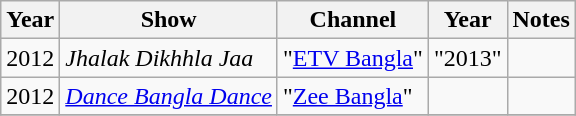<table class="wikitable sortable">
<tr>
<th>Year</th>
<th>Show</th>
<th>Channel</th>
<th>Year</th>
<th>Notes</th>
</tr>
<tr>
<td>2012</td>
<td><em>Jhalak Dikhhla Jaa</em></td>
<td>"<a href='#'>ETV Bangla</a>"</td>
<td>"2013"</td>
<td></td>
</tr>
<tr>
<td>2012</td>
<td><em> <a href='#'>Dance Bangla Dance</a></em></td>
<td>"<a href='#'>Zee Bangla</a>"</td>
<td></td>
<td></td>
</tr>
<tr>
</tr>
</table>
